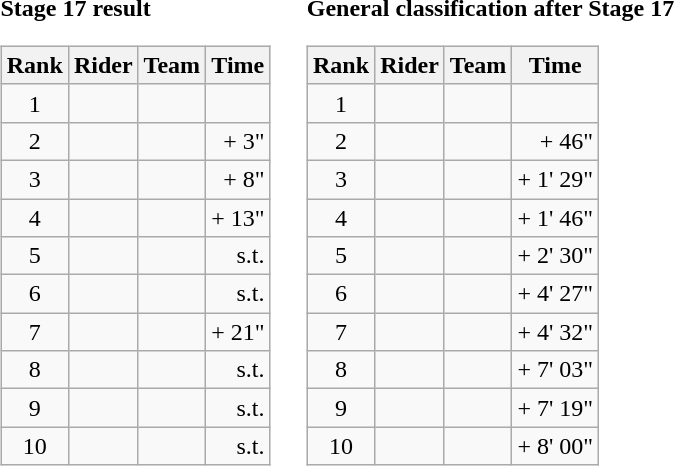<table>
<tr>
<td><strong>Stage 17 result</strong><br><table class="wikitable">
<tr>
<th scope="col">Rank</th>
<th scope="col">Rider</th>
<th scope="col">Team</th>
<th scope="col">Time</th>
</tr>
<tr>
<td style="text-align:center;">1</td>
<td></td>
<td></td>
<td style="text-align:right;"></td>
</tr>
<tr>
<td style="text-align:center;">2</td>
<td></td>
<td></td>
<td style="text-align:right;">+ 3"</td>
</tr>
<tr>
<td style="text-align:center;">3</td>
<td></td>
<td></td>
<td style="text-align:right;">+ 8"</td>
</tr>
<tr>
<td style="text-align:center;">4</td>
<td></td>
<td></td>
<td style="text-align:right;">+ 13"</td>
</tr>
<tr>
<td style="text-align:center;">5</td>
<td></td>
<td></td>
<td style="text-align:right;">s.t.</td>
</tr>
<tr>
<td style="text-align:center;">6</td>
<td></td>
<td></td>
<td style="text-align:right;">s.t.</td>
</tr>
<tr>
<td style="text-align:center;">7</td>
<td></td>
<td></td>
<td style="text-align:right;">+ 21"</td>
</tr>
<tr>
<td style="text-align:center;">8</td>
<td></td>
<td></td>
<td style="text-align:right;">s.t.</td>
</tr>
<tr>
<td style="text-align:center;">9</td>
<td></td>
<td></td>
<td style="text-align:right;">s.t.</td>
</tr>
<tr>
<td style="text-align:center;">10</td>
<td></td>
<td></td>
<td style="text-align:right;">s.t.</td>
</tr>
</table>
</td>
<td></td>
<td><strong>General classification after Stage 17</strong><br><table class="wikitable">
<tr>
<th scope="col">Rank</th>
<th scope="col">Rider</th>
<th scope="col">Team</th>
<th scope="col">Time</th>
</tr>
<tr>
<td style="text-align:center;">1</td>
<td></td>
<td></td>
<td style="text-align:right;"></td>
</tr>
<tr>
<td style="text-align:center;">2</td>
<td></td>
<td></td>
<td style="text-align:right;">+ 46"</td>
</tr>
<tr>
<td style="text-align:center;">3</td>
<td></td>
<td></td>
<td style="text-align:right;">+ 1' 29"</td>
</tr>
<tr>
<td style="text-align:center;">4</td>
<td></td>
<td></td>
<td style="text-align:right;">+ 1' 46"</td>
</tr>
<tr>
<td style="text-align:center;">5</td>
<td></td>
<td></td>
<td style="text-align:right;">+ 2' 30"</td>
</tr>
<tr>
<td style="text-align:center;">6</td>
<td></td>
<td></td>
<td style="text-align:right;">+ 4' 27"</td>
</tr>
<tr>
<td style="text-align:center;">7</td>
<td></td>
<td></td>
<td style="text-align:right;">+ 4' 32"</td>
</tr>
<tr>
<td style="text-align:center;">8</td>
<td></td>
<td></td>
<td style="text-align:right;">+ 7' 03"</td>
</tr>
<tr>
<td style="text-align:center;">9</td>
<td></td>
<td></td>
<td style="text-align:right;">+ 7' 19"</td>
</tr>
<tr>
<td style="text-align:center;">10</td>
<td></td>
<td></td>
<td style="text-align:right;">+ 8' 00"</td>
</tr>
</table>
</td>
</tr>
</table>
